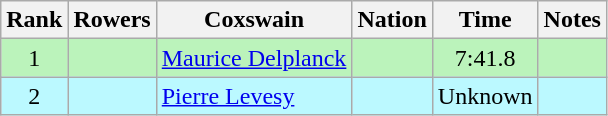<table class="wikitable sortable" style="text-align:center">
<tr>
<th>Rank</th>
<th>Rowers</th>
<th>Coxswain</th>
<th>Nation</th>
<th>Time</th>
<th>Notes</th>
</tr>
<tr bgcolor=bbf3bb>
<td>1</td>
<td align=left></td>
<td align=left><a href='#'>Maurice Delplanck</a></td>
<td align=left></td>
<td>7:41.8</td>
<td></td>
</tr>
<tr bgcolor=bbf9ff>
<td>2</td>
<td align=left></td>
<td align=left><a href='#'>Pierre Levesy</a></td>
<td align=left></td>
<td data-sort-value=9:99.9>Unknown</td>
<td></td>
</tr>
</table>
